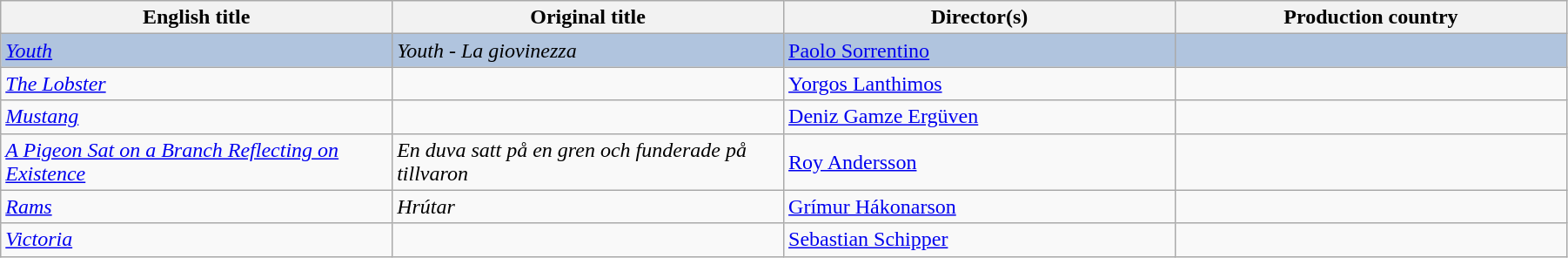<table class="wikitable" width="95%" cellpadding="5">
<tr>
<th width="25%">English title</th>
<th width="25%">Original title</th>
<th width="25%">Director(s)</th>
<th width="25%">Production country</th>
</tr>
<tr style="background:#B0C4DE;">
<td><em><a href='#'>Youth</a></em></td>
<td><em>Youth - La giovinezza</em></td>
<td><a href='#'>Paolo Sorrentino</a></td>
<td>   </td>
</tr>
<tr>
<td><em><a href='#'>The Lobster</a></em></td>
<td></td>
<td><a href='#'>Yorgos Lanthimos</a></td>
<td>    </td>
</tr>
<tr>
<td><em><a href='#'>Mustang</a></em></td>
<td></td>
<td><a href='#'>Deniz Gamze Ergüven</a></td>
<td>  </td>
</tr>
<tr>
<td><em><a href='#'>A Pigeon Sat on a Branch Reflecting on Existence</a></em></td>
<td><em>En duva satt på en gren och funderade på tillvaron</em></td>
<td><a href='#'>Roy Andersson</a></td>
<td>   </td>
</tr>
<tr>
<td><em><a href='#'>Rams</a></em></td>
<td><em>Hrútar</em></td>
<td><a href='#'>Grímur Hákonarson</a></td>
<td> </td>
</tr>
<tr>
<td><em><a href='#'>Victoria</a></em></td>
<td></td>
<td><a href='#'>Sebastian Schipper</a></td>
<td></td>
</tr>
</table>
